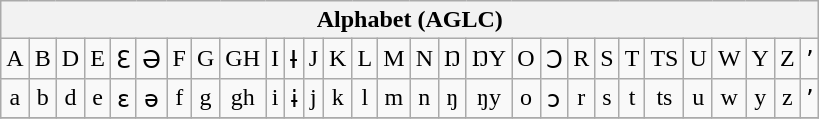<table class="wikitable" style="text-align: center; vertical-align: middle;">
<tr>
<th colspan="29">Alphabet (AGLC)</th>
</tr>
<tr ---->
<td>A</td>
<td>B</td>
<td>D</td>
<td>E</td>
<td>Ɛ</td>
<td>Ə</td>
<td>F</td>
<td>G</td>
<td>GH</td>
<td>I</td>
<td>Ɨ</td>
<td>J</td>
<td>K</td>
<td>L</td>
<td>M</td>
<td>N</td>
<td>Ŋ</td>
<td>ŊY</td>
<td>O</td>
<td>Ɔ</td>
<td>R</td>
<td>S</td>
<td>T</td>
<td>TS</td>
<td>U</td>
<td>W</td>
<td>Y</td>
<td>Z</td>
<td>ʼ</td>
</tr>
<tr ---->
<td>a</td>
<td>b</td>
<td>d</td>
<td>e</td>
<td>ɛ</td>
<td>ə</td>
<td>f</td>
<td>g</td>
<td>gh</td>
<td>i</td>
<td>ɨ</td>
<td>j</td>
<td>k</td>
<td>l</td>
<td>m</td>
<td>n</td>
<td>ŋ</td>
<td>ŋy</td>
<td>o</td>
<td>ɔ</td>
<td>r</td>
<td>s</td>
<td>t</td>
<td>ts</td>
<td>u</td>
<td>w</td>
<td>y</td>
<td>z</td>
<td>ʼ</td>
</tr>
<tr ---->
</tr>
</table>
